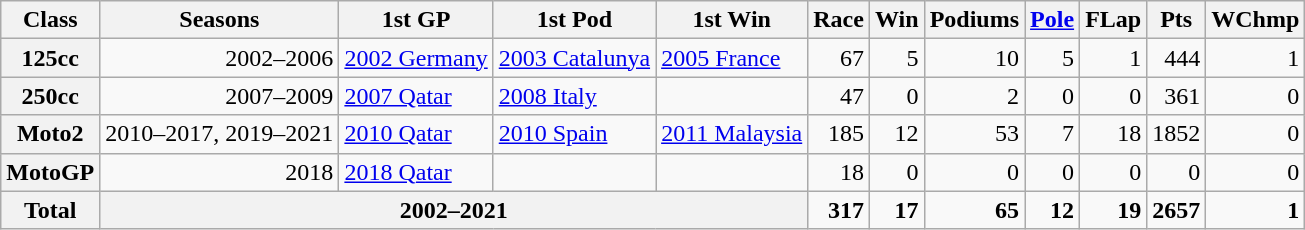<table class="wikitable">
<tr>
<th>Class</th>
<th>Seasons</th>
<th>1st GP</th>
<th>1st Pod</th>
<th>1st Win</th>
<th>Race</th>
<th>Win</th>
<th>Podiums</th>
<th><a href='#'>Pole</a></th>
<th>FLap</th>
<th>Pts</th>
<th>WChmp</th>
</tr>
<tr align="right">
<th>125cc</th>
<td>2002–2006</td>
<td align="left"><a href='#'>2002 Germany</a></td>
<td align="left"><a href='#'>2003 Catalunya</a></td>
<td align="left"><a href='#'>2005 France</a></td>
<td>67</td>
<td>5</td>
<td>10</td>
<td>5</td>
<td>1</td>
<td>444</td>
<td>1</td>
</tr>
<tr align="right">
<th>250cc</th>
<td>2007–2009</td>
<td align="left"><a href='#'>2007 Qatar</a></td>
<td align="left"><a href='#'>2008 Italy</a></td>
<td align="left"></td>
<td>47</td>
<td>0</td>
<td>2</td>
<td>0</td>
<td>0</td>
<td>361</td>
<td>0</td>
</tr>
<tr align="right">
<th>Moto2</th>
<td>2010–2017, 2019–2021</td>
<td align="left"><a href='#'>2010 Qatar</a></td>
<td align="left"><a href='#'>2010 Spain</a></td>
<td align="left"><a href='#'>2011 Malaysia</a></td>
<td>185</td>
<td>12</td>
<td>53</td>
<td>7</td>
<td>18</td>
<td>1852</td>
<td>0</td>
</tr>
<tr align="right">
<th>MotoGP</th>
<td>2018</td>
<td align="left"><a href='#'>2018 Qatar</a></td>
<td align="left"></td>
<td align="left"></td>
<td>18</td>
<td>0</td>
<td>0</td>
<td>0</td>
<td>0</td>
<td>0</td>
<td>0</td>
</tr>
<tr align="right">
<th>Total</th>
<th colspan=4>2002–2021</th>
<td><strong>317</strong></td>
<td><strong>17</strong></td>
<td><strong>65</strong></td>
<td><strong>12</strong></td>
<td><strong>19</strong></td>
<td><strong>2657</strong></td>
<td><strong>1</strong></td>
</tr>
</table>
